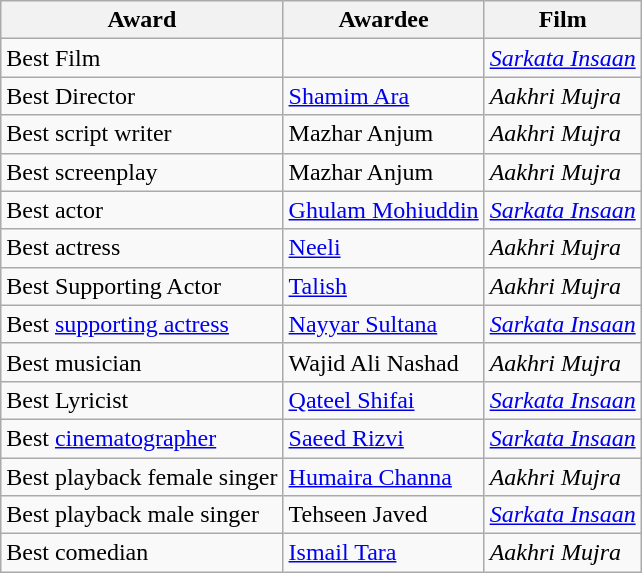<table class="wikitable">
<tr>
<th>Award</th>
<th>Awardee</th>
<th>Film</th>
</tr>
<tr>
<td>Best Film</td>
<td></td>
<td><em><a href='#'>Sarkata Insaan</a></em></td>
</tr>
<tr>
<td>Best Director</td>
<td><a href='#'>Shamim Ara</a></td>
<td><em>Aakhri Mujra</em></td>
</tr>
<tr>
<td>Best script writer</td>
<td>Mazhar Anjum</td>
<td><em>Aakhri Mujra</em></td>
</tr>
<tr>
<td>Best screenplay</td>
<td>Mazhar Anjum</td>
<td><em>Aakhri Mujra</em></td>
</tr>
<tr>
<td>Best actor</td>
<td><a href='#'>Ghulam Mohiuddin</a></td>
<td><em><a href='#'>Sarkata Insaan</a></em></td>
</tr>
<tr>
<td>Best actress</td>
<td><a href='#'>Neeli</a></td>
<td><em>Aakhri Mujra</em></td>
</tr>
<tr>
<td>Best Supporting Actor</td>
<td><a href='#'>Talish</a></td>
<td><em>Aakhri Mujra</em></td>
</tr>
<tr>
<td>Best <a href='#'>supporting actress</a></td>
<td><a href='#'>Nayyar Sultana</a></td>
<td><em><a href='#'>Sarkata Insaan</a></em></td>
</tr>
<tr>
<td>Best musician</td>
<td>Wajid Ali Nashad</td>
<td><em>Aakhri Mujra</em></td>
</tr>
<tr>
<td>Best Lyricist</td>
<td><a href='#'>Qateel Shifai</a></td>
<td><em><a href='#'>Sarkata Insaan</a></em></td>
</tr>
<tr>
<td>Best <a href='#'>cinematographer</a></td>
<td><a href='#'>Saeed Rizvi</a></td>
<td><em><a href='#'>Sarkata Insaan</a></em></td>
</tr>
<tr>
<td>Best playback female singer</td>
<td><a href='#'>Humaira Channa</a></td>
<td><em>Aakhri Mujra</em></td>
</tr>
<tr>
<td>Best playback male singer</td>
<td>Tehseen Javed</td>
<td><em><a href='#'>Sarkata Insaan</a></em></td>
</tr>
<tr>
<td>Best comedian</td>
<td><a href='#'>Ismail Tara</a></td>
<td><em>Aakhri Mujra</em></td>
</tr>
</table>
